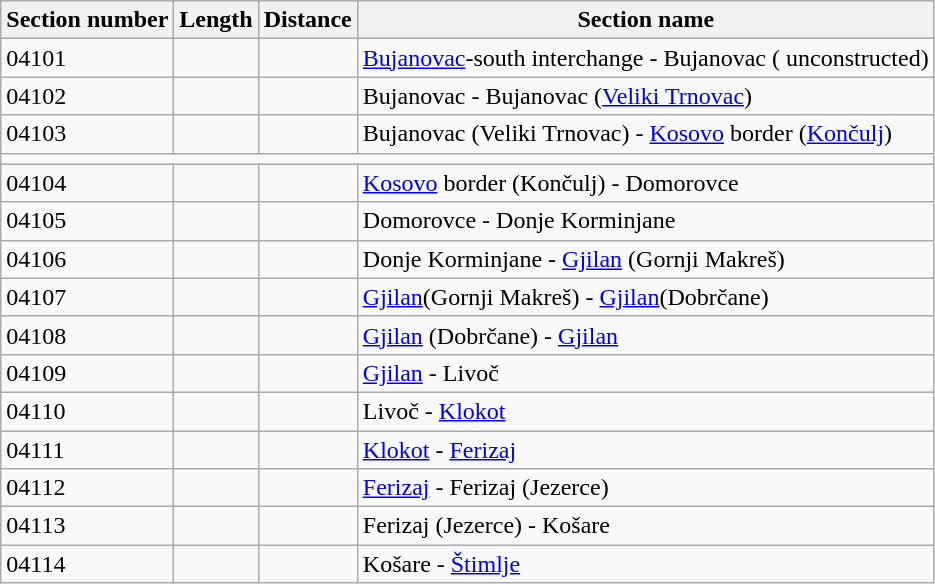<table class="wikitable">
<tr>
<th>Section number</th>
<th>Length</th>
<th>Distance</th>
<th>Section name</th>
</tr>
<tr>
<td>04101</td>
<td></td>
<td></td>
<td><a href='#'>Bujanovac</a>-south interchange - Bujanovac ( unconstructed)</td>
</tr>
<tr>
<td>04102</td>
<td></td>
<td></td>
<td>Bujanovac - Bujanovac (<a href='#'>Veliki Trnovac</a>)</td>
</tr>
<tr>
<td>04103</td>
<td></td>
<td></td>
<td>Bujanovac (Veliki Trnovac) - <a href='#'>Kosovo</a> border (<a href='#'>Končulj</a>)</td>
</tr>
<tr>
<td colspan="4"></td>
</tr>
<tr>
<td>04104</td>
<td></td>
<td></td>
<td><a href='#'>Kosovo</a> border (Končulj) - Domorovce</td>
</tr>
<tr>
<td>04105</td>
<td></td>
<td></td>
<td>Domorovce - Donje Korminjane</td>
</tr>
<tr>
<td>04106</td>
<td></td>
<td></td>
<td>Donje Korminjane - <a href='#'>Gjilan</a> (Gornji Makreš)</td>
</tr>
<tr>
<td>04107</td>
<td></td>
<td></td>
<td><a href='#'>Gjilan</a>(Gornji Makreš) - <a href='#'>Gjilan</a>(Dobrčane)</td>
</tr>
<tr>
<td>04108</td>
<td></td>
<td></td>
<td><a href='#'>Gjilan</a> (Dobrčane) - <a href='#'>Gjilan</a></td>
</tr>
<tr>
<td>04109</td>
<td></td>
<td></td>
<td><a href='#'>Gjilan</a> - Livoč</td>
</tr>
<tr>
<td>04110</td>
<td></td>
<td></td>
<td>Livoč - <a href='#'>Klokot</a></td>
</tr>
<tr>
<td>04111</td>
<td></td>
<td></td>
<td><a href='#'>Klokot</a> - <a href='#'>Ferizaj</a></td>
</tr>
<tr>
<td>04112</td>
<td></td>
<td></td>
<td><a href='#'>Ferizaj</a> - Ferizaj (Jezerce)</td>
</tr>
<tr>
<td>04113</td>
<td></td>
<td></td>
<td>Ferizaj (Jezerce) - Košare</td>
</tr>
<tr>
<td>04114</td>
<td></td>
<td></td>
<td>Košare - <a href='#'>Štimlje</a></td>
</tr>
</table>
